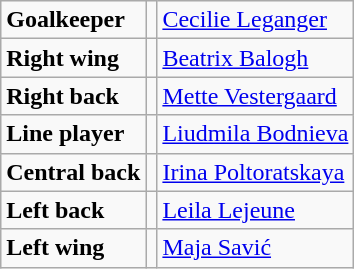<table class="wikitable">
<tr>
<td><strong>Goalkeeper</strong></td>
<td></td>
<td><a href='#'>Cecilie Leganger</a></td>
</tr>
<tr>
<td><strong>Right wing</strong></td>
<td></td>
<td><a href='#'>Beatrix Balogh</a></td>
</tr>
<tr>
<td><strong>Right back</strong></td>
<td></td>
<td><a href='#'>Mette Vestergaard</a></td>
</tr>
<tr>
<td><strong>Line player</strong></td>
<td></td>
<td><a href='#'>Liudmila Bodnieva</a></td>
</tr>
<tr>
<td><strong>Central back</strong></td>
<td></td>
<td><a href='#'>Irina Poltoratskaya</a></td>
</tr>
<tr>
<td><strong>Left back</strong></td>
<td></td>
<td><a href='#'>Leila Lejeune</a></td>
</tr>
<tr>
<td><strong>Left wing</strong></td>
<td></td>
<td><a href='#'>Maja Savić</a></td>
</tr>
</table>
